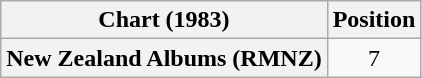<table class="wikitable plainrowheaders" style="text-align:center">
<tr>
<th scope="col">Chart (1983)</th>
<th scope="col">Position</th>
</tr>
<tr>
<th scope="row">New Zealand Albums (RMNZ)</th>
<td>7</td>
</tr>
</table>
